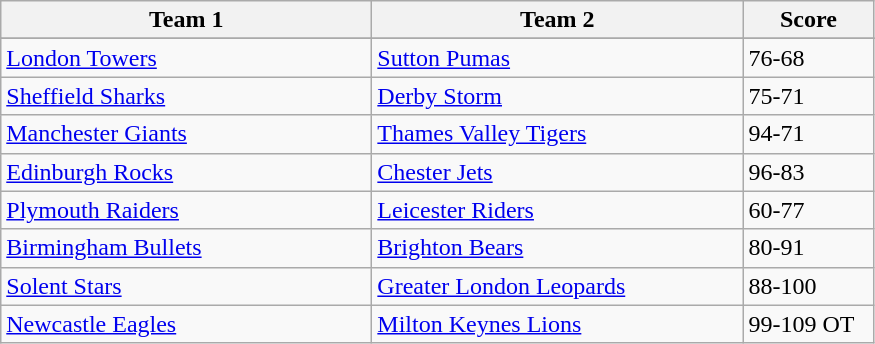<table class="wikitable" style="font-size: 100%">
<tr>
<th width=240>Team 1</th>
<th width=240>Team 2</th>
<th width=80>Score</th>
</tr>
<tr>
</tr>
<tr>
<td><a href='#'>London Towers</a></td>
<td><a href='#'>Sutton Pumas</a></td>
<td>76-68</td>
</tr>
<tr>
<td><a href='#'>Sheffield Sharks</a></td>
<td><a href='#'>Derby Storm</a></td>
<td>75-71</td>
</tr>
<tr>
<td><a href='#'>Manchester Giants</a></td>
<td><a href='#'>Thames Valley Tigers</a></td>
<td>94-71</td>
</tr>
<tr>
<td><a href='#'>Edinburgh Rocks</a></td>
<td><a href='#'>Chester Jets</a></td>
<td>96-83</td>
</tr>
<tr>
<td><a href='#'>Plymouth Raiders</a></td>
<td><a href='#'>Leicester Riders</a></td>
<td>60-77</td>
</tr>
<tr>
<td><a href='#'>Birmingham Bullets</a></td>
<td><a href='#'>Brighton Bears</a></td>
<td>80-91</td>
</tr>
<tr>
<td><a href='#'>Solent Stars</a></td>
<td><a href='#'>Greater London Leopards</a></td>
<td>88-100</td>
</tr>
<tr>
<td><a href='#'>Newcastle Eagles</a></td>
<td><a href='#'>Milton Keynes Lions</a></td>
<td>99-109 OT</td>
</tr>
</table>
